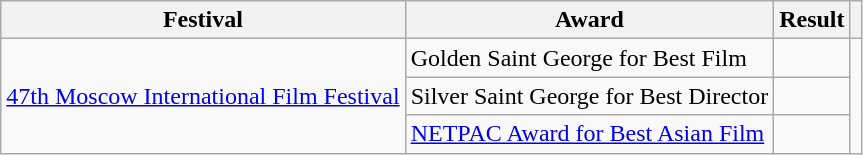<table class="wikitable sortable">
<tr>
<th>Festival</th>
<th>Award</th>
<th>Result</th>
<th></th>
</tr>
<tr>
<td rowspan="3"><a href='#'>47th Moscow International Film Festival</a></td>
<td>Golden Saint George for Best Film</td>
<td></td>
<td rowspan="3"></td>
</tr>
<tr>
<td>Silver Saint George for Best Director</td>
<td></td>
</tr>
<tr>
<td><a href='#'>NETPAC Award for Best Asian Film</a></td>
<td></td>
</tr>
</table>
